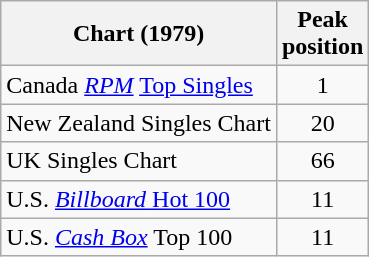<table class="wikitable sortable">
<tr>
<th align="left">Chart (1979)</th>
<th align="center">Peak<br>position</th>
</tr>
<tr>
<td align="left">Canada <em><a href='#'>RPM</a></em> <a href='#'>Top Singles</a></td>
<td align="center">1</td>
</tr>
<tr>
<td align="left">New Zealand Singles Chart</td>
<td align="center">20</td>
</tr>
<tr>
<td align="left">UK Singles Chart</td>
<td align="center">66</td>
</tr>
<tr>
<td>U.S. <a href='#'><em>Billboard</em> Hot 100</a></td>
<td align="center">11</td>
</tr>
<tr>
<td>U.S. <a href='#'><em>Cash Box</em></a> Top 100</td>
<td align="center">11</td>
</tr>
</table>
